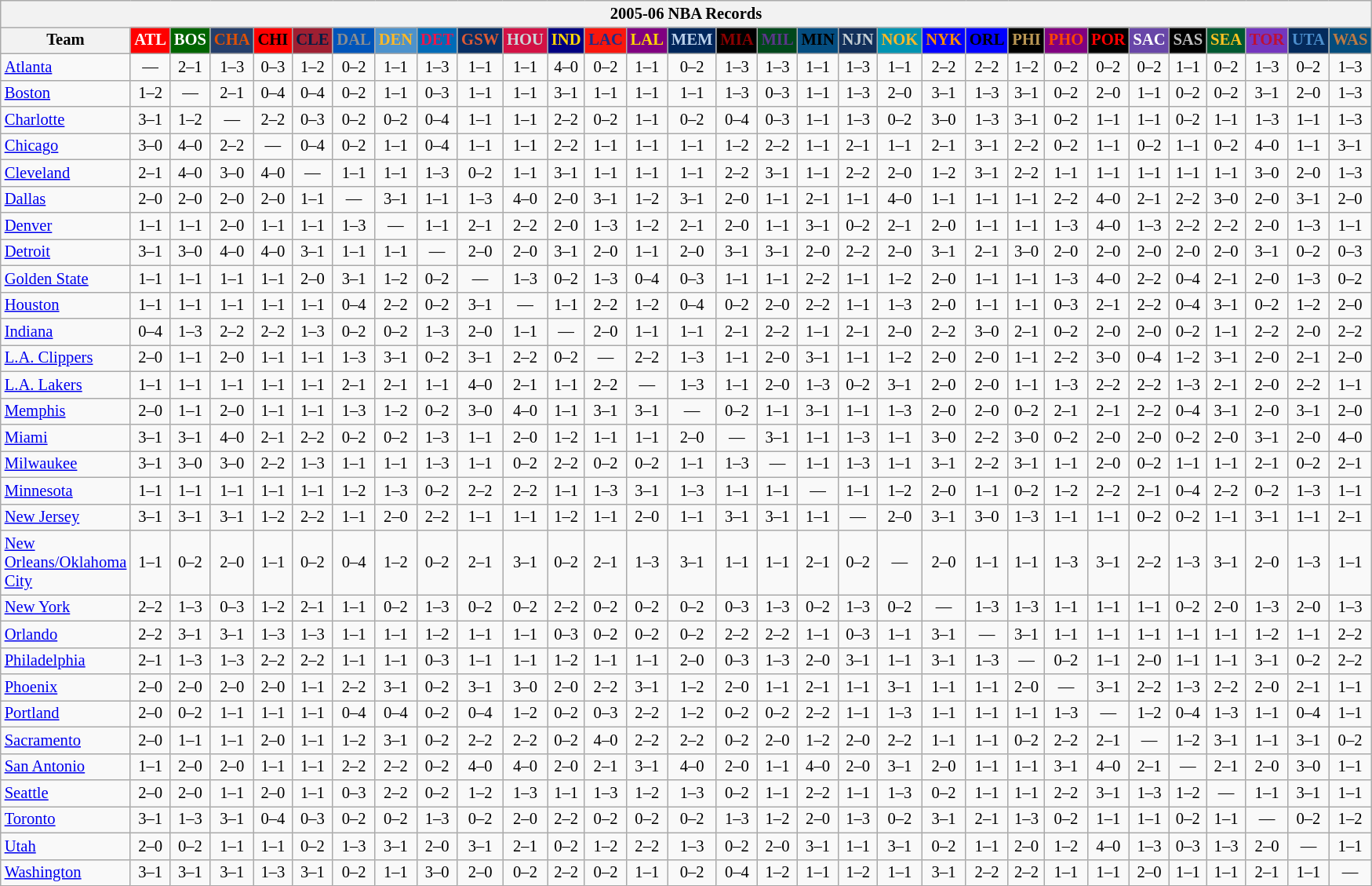<table class="wikitable" style="font-size:86%; text-align:center;">
<tr>
<th colspan=31>2005-06 NBA Records</th>
</tr>
<tr>
<th width=100>Team</th>
<th style="background:#FF0000;color:#FFFFFF;width=35">ATL</th>
<th style="background:#006400;color:#FFFFFF;width=35">BOS</th>
<th style="background:#253E6A;color:#DF5106;width=35">CHA</th>
<th style="background:#FF0000;color:#000000;width=35">CHI</th>
<th style="background:#9F1F32;color:#001D43;width=35">CLE</th>
<th style="background:#0055BA;color:#898D8F;width=35">DAL</th>
<th style="background:#4C92CC;color:#FDB827;width=35">DEN</th>
<th style="background:#006BB7;color:#ED164B;width=35">DET</th>
<th style="background:#072E63;color:#DC5A34;width=35">GSW</th>
<th style="background:#D31145;color:#CBD4D8;width=35">HOU</th>
<th style="background:#000080;color:#FFD700;width=35">IND</th>
<th style="background:#F9160D;color:#1A2E8B;width=35">LAC</th>
<th style="background:#800080;color:#FFD700;width=35">LAL</th>
<th style="background:#00265B;color:#BAD1EB;width=35">MEM</th>
<th style="background:#000000;color:#8B0000;width=35">MIA</th>
<th style="background:#00471B;color:#5C378A;width=35">MIL</th>
<th style="background:#044D80;color:#000000;width=35">MIN</th>
<th style="background:#12305B;color:#C4CED4;width=35">NJN</th>
<th style="background:#0093B1;color:#FDB827;width=35">NOK</th>
<th style="background:#0000FF;color:#FF8C00;width=35">NYK</th>
<th style="background:#0000FF;color:#000000;width=35">ORL</th>
<th style="background:#000000;color:#BB9754;width=35">PHI</th>
<th style="background:#800080;color:#FF4500;width=35">PHO</th>
<th style="background:#000000;color:#FF0000;width=35">POR</th>
<th style="background:#6846A8;color:#FFFFFF;width=35">SAC</th>
<th style="background:#000000;color:#C0C0C0;width=35">SAS</th>
<th style="background:#005831;color:#FFC322;width=35">SEA</th>
<th style="background:#7436BF;color:#BE0F34;width=35">TOR</th>
<th style="background:#042A5C;color:#4C8ECC;width=35">UTA</th>
<th style="background:#044D7D;color:#BC7A44;width=35">WAS</th>
</tr>
<tr>
<td style="text-align:left;"><a href='#'>Atlanta</a></td>
<td>—</td>
<td>2–1</td>
<td>1–3</td>
<td>0–3</td>
<td>1–2</td>
<td>0–2</td>
<td>1–1</td>
<td>1–3</td>
<td>1–1</td>
<td>1–1</td>
<td>4–0</td>
<td>0–2</td>
<td>1–1</td>
<td>0–2</td>
<td>1–3</td>
<td>1–3</td>
<td>1–1</td>
<td>1–3</td>
<td>1–1</td>
<td>2–2</td>
<td>2–2</td>
<td>1–2</td>
<td>0–2</td>
<td>0–2</td>
<td>0–2</td>
<td>1–1</td>
<td>0–2</td>
<td>1–3</td>
<td>0–2</td>
<td>1–3</td>
</tr>
<tr>
<td style="text-align:left;"><a href='#'>Boston</a></td>
<td>1–2</td>
<td>—</td>
<td>2–1</td>
<td>0–4</td>
<td>0–4</td>
<td>0–2</td>
<td>1–1</td>
<td>0–3</td>
<td>1–1</td>
<td>1–1</td>
<td>3–1</td>
<td>1–1</td>
<td>1–1</td>
<td>1–1</td>
<td>1–3</td>
<td>0–3</td>
<td>1–1</td>
<td>1–3</td>
<td>2–0</td>
<td>3–1</td>
<td>1–3</td>
<td>3–1</td>
<td>0–2</td>
<td>2–0</td>
<td>1–1</td>
<td>0–2</td>
<td>0–2</td>
<td>3–1</td>
<td>2–0</td>
<td>1–3</td>
</tr>
<tr>
<td style="text-align:left;"><a href='#'>Charlotte</a></td>
<td>3–1</td>
<td>1–2</td>
<td>—</td>
<td>2–2</td>
<td>0–3</td>
<td>0–2</td>
<td>0–2</td>
<td>0–4</td>
<td>1–1</td>
<td>1–1</td>
<td>2–2</td>
<td>0–2</td>
<td>1–1</td>
<td>0–2</td>
<td>0–4</td>
<td>0–3</td>
<td>1–1</td>
<td>1–3</td>
<td>0–2</td>
<td>3–0</td>
<td>1–3</td>
<td>3–1</td>
<td>0–2</td>
<td>1–1</td>
<td>1–1</td>
<td>0–2</td>
<td>1–1</td>
<td>1–3</td>
<td>1–1</td>
<td>1–3</td>
</tr>
<tr>
<td style="text-align:left;"><a href='#'>Chicago</a></td>
<td>3–0</td>
<td>4–0</td>
<td>2–2</td>
<td>—</td>
<td>0–4</td>
<td>0–2</td>
<td>1–1</td>
<td>0–4</td>
<td>1–1</td>
<td>1–1</td>
<td>2–2</td>
<td>1–1</td>
<td>1–1</td>
<td>1–1</td>
<td>1–2</td>
<td>2–2</td>
<td>1–1</td>
<td>2–1</td>
<td>1–1</td>
<td>2–1</td>
<td>3–1</td>
<td>2–2</td>
<td>0–2</td>
<td>1–1</td>
<td>0–2</td>
<td>1–1</td>
<td>0–2</td>
<td>4–0</td>
<td>1–1</td>
<td>3–1</td>
</tr>
<tr>
<td style="text-align:left;"><a href='#'>Cleveland</a></td>
<td>2–1</td>
<td>4–0</td>
<td>3–0</td>
<td>4–0</td>
<td>—</td>
<td>1–1</td>
<td>1–1</td>
<td>1–3</td>
<td>0–2</td>
<td>1–1</td>
<td>3–1</td>
<td>1–1</td>
<td>1–1</td>
<td>1–1</td>
<td>2–2</td>
<td>3–1</td>
<td>1–1</td>
<td>2–2</td>
<td>2–0</td>
<td>1–2</td>
<td>3–1</td>
<td>2–2</td>
<td>1–1</td>
<td>1–1</td>
<td>1–1</td>
<td>1–1</td>
<td>1–1</td>
<td>3–0</td>
<td>2–0</td>
<td>1–3</td>
</tr>
<tr>
<td style="text-align:left;"><a href='#'>Dallas</a></td>
<td>2–0</td>
<td>2–0</td>
<td>2–0</td>
<td>2–0</td>
<td>1–1</td>
<td>—</td>
<td>3–1</td>
<td>1–1</td>
<td>1–3</td>
<td>4–0</td>
<td>2–0</td>
<td>3–1</td>
<td>1–2</td>
<td>3–1</td>
<td>2–0</td>
<td>1–1</td>
<td>2–1</td>
<td>1–1</td>
<td>4–0</td>
<td>1–1</td>
<td>1–1</td>
<td>1–1</td>
<td>2–2</td>
<td>4–0</td>
<td>2–1</td>
<td>2–2</td>
<td>3–0</td>
<td>2–0</td>
<td>3–1</td>
<td>2–0</td>
</tr>
<tr>
<td style="text-align:left;"><a href='#'>Denver</a></td>
<td>1–1</td>
<td>1–1</td>
<td>2–0</td>
<td>1–1</td>
<td>1–1</td>
<td>1–3</td>
<td>—</td>
<td>1–1</td>
<td>2–1</td>
<td>2–2</td>
<td>2–0</td>
<td>1–3</td>
<td>1–2</td>
<td>2–1</td>
<td>2–0</td>
<td>1–1</td>
<td>3–1</td>
<td>0–2</td>
<td>2–1</td>
<td>2–0</td>
<td>1–1</td>
<td>1–1</td>
<td>1–3</td>
<td>4–0</td>
<td>1–3</td>
<td>2–2</td>
<td>2–2</td>
<td>2–0</td>
<td>1–3</td>
<td>1–1</td>
</tr>
<tr>
<td style="text-align:left;"><a href='#'>Detroit</a></td>
<td>3–1</td>
<td>3–0</td>
<td>4–0</td>
<td>4–0</td>
<td>3–1</td>
<td>1–1</td>
<td>1–1</td>
<td>—</td>
<td>2–0</td>
<td>2–0</td>
<td>3–1</td>
<td>2–0</td>
<td>1–1</td>
<td>2–0</td>
<td>3–1</td>
<td>3–1</td>
<td>2–0</td>
<td>2–2</td>
<td>2–0</td>
<td>3–1</td>
<td>2–1</td>
<td>3–0</td>
<td>2–0</td>
<td>2–0</td>
<td>2–0</td>
<td>2–0</td>
<td>2–0</td>
<td>3–1</td>
<td>0–2</td>
<td>0–3</td>
</tr>
<tr>
<td style="text-align:left;"><a href='#'>Golden State</a></td>
<td>1–1</td>
<td>1–1</td>
<td>1–1</td>
<td>1–1</td>
<td>2–0</td>
<td>3–1</td>
<td>1–2</td>
<td>0–2</td>
<td>—</td>
<td>1–3</td>
<td>0–2</td>
<td>1–3</td>
<td>0–4</td>
<td>0–3</td>
<td>1–1</td>
<td>1–1</td>
<td>2–2</td>
<td>1–1</td>
<td>1–2</td>
<td>2–0</td>
<td>1–1</td>
<td>1–1</td>
<td>1–3</td>
<td>4–0</td>
<td>2–2</td>
<td>0–4</td>
<td>2–1</td>
<td>2–0</td>
<td>1–3</td>
<td>0–2</td>
</tr>
<tr>
<td style="text-align:left;"><a href='#'>Houston</a></td>
<td>1–1</td>
<td>1–1</td>
<td>1–1</td>
<td>1–1</td>
<td>1–1</td>
<td>0–4</td>
<td>2–2</td>
<td>0–2</td>
<td>3–1</td>
<td>—</td>
<td>1–1</td>
<td>2–2</td>
<td>1–2</td>
<td>0–4</td>
<td>0–2</td>
<td>2–0</td>
<td>2–2</td>
<td>1–1</td>
<td>1–3</td>
<td>2–0</td>
<td>1–1</td>
<td>1–1</td>
<td>0–3</td>
<td>2–1</td>
<td>2–2</td>
<td>0–4</td>
<td>3–1</td>
<td>0–2</td>
<td>1–2</td>
<td>2–0</td>
</tr>
<tr>
<td style="text-align:left;"><a href='#'>Indiana</a></td>
<td>0–4</td>
<td>1–3</td>
<td>2–2</td>
<td>2–2</td>
<td>1–3</td>
<td>0–2</td>
<td>0–2</td>
<td>1–3</td>
<td>2–0</td>
<td>1–1</td>
<td>—</td>
<td>2–0</td>
<td>1–1</td>
<td>1–1</td>
<td>2–1</td>
<td>2–2</td>
<td>1–1</td>
<td>2–1</td>
<td>2–0</td>
<td>2–2</td>
<td>3–0</td>
<td>2–1</td>
<td>0–2</td>
<td>2–0</td>
<td>2–0</td>
<td>0–2</td>
<td>1–1</td>
<td>2–2</td>
<td>2–0</td>
<td>2–2</td>
</tr>
<tr>
<td style="text-align:left;"><a href='#'>L.A. Clippers</a></td>
<td>2–0</td>
<td>1–1</td>
<td>2–0</td>
<td>1–1</td>
<td>1–1</td>
<td>1–3</td>
<td>3–1</td>
<td>0–2</td>
<td>3–1</td>
<td>2–2</td>
<td>0–2</td>
<td>—</td>
<td>2–2</td>
<td>1–3</td>
<td>1–1</td>
<td>2–0</td>
<td>3–1</td>
<td>1–1</td>
<td>1–2</td>
<td>2–0</td>
<td>2–0</td>
<td>1–1</td>
<td>2–2</td>
<td>3–0</td>
<td>0–4</td>
<td>1–2</td>
<td>3–1</td>
<td>2–0</td>
<td>2–1</td>
<td>2–0</td>
</tr>
<tr>
<td style="text-align:left;"><a href='#'>L.A. Lakers</a></td>
<td>1–1</td>
<td>1–1</td>
<td>1–1</td>
<td>1–1</td>
<td>1–1</td>
<td>2–1</td>
<td>2–1</td>
<td>1–1</td>
<td>4–0</td>
<td>2–1</td>
<td>1–1</td>
<td>2–2</td>
<td>—</td>
<td>1–3</td>
<td>1–1</td>
<td>2–0</td>
<td>1–3</td>
<td>0–2</td>
<td>3–1</td>
<td>2–0</td>
<td>2–0</td>
<td>1–1</td>
<td>1–3</td>
<td>2–2</td>
<td>2–2</td>
<td>1–3</td>
<td>2–1</td>
<td>2–0</td>
<td>2–2</td>
<td>1–1</td>
</tr>
<tr>
<td style="text-align:left;"><a href='#'>Memphis</a></td>
<td>2–0</td>
<td>1–1</td>
<td>2–0</td>
<td>1–1</td>
<td>1–1</td>
<td>1–3</td>
<td>1–2</td>
<td>0–2</td>
<td>3–0</td>
<td>4–0</td>
<td>1–1</td>
<td>3–1</td>
<td>3–1</td>
<td>—</td>
<td>0–2</td>
<td>1–1</td>
<td>3–1</td>
<td>1–1</td>
<td>1–3</td>
<td>2–0</td>
<td>2–0</td>
<td>0–2</td>
<td>2–1</td>
<td>2–1</td>
<td>2–2</td>
<td>0–4</td>
<td>3–1</td>
<td>2–0</td>
<td>3–1</td>
<td>2–0</td>
</tr>
<tr>
<td style="text-align:left;"><a href='#'>Miami</a></td>
<td>3–1</td>
<td>3–1</td>
<td>4–0</td>
<td>2–1</td>
<td>2–2</td>
<td>0–2</td>
<td>0–2</td>
<td>1–3</td>
<td>1–1</td>
<td>2–0</td>
<td>1–2</td>
<td>1–1</td>
<td>1–1</td>
<td>2–0</td>
<td>—</td>
<td>3–1</td>
<td>1–1</td>
<td>1–3</td>
<td>1–1</td>
<td>3–0</td>
<td>2–2</td>
<td>3–0</td>
<td>0–2</td>
<td>2–0</td>
<td>2–0</td>
<td>0–2</td>
<td>2–0</td>
<td>3–1</td>
<td>2–0</td>
<td>4–0</td>
</tr>
<tr>
<td style="text-align:left;"><a href='#'>Milwaukee</a></td>
<td>3–1</td>
<td>3–0</td>
<td>3–0</td>
<td>2–2</td>
<td>1–3</td>
<td>1–1</td>
<td>1–1</td>
<td>1–3</td>
<td>1–1</td>
<td>0–2</td>
<td>2–2</td>
<td>0–2</td>
<td>0–2</td>
<td>1–1</td>
<td>1–3</td>
<td>—</td>
<td>1–1</td>
<td>1–3</td>
<td>1–1</td>
<td>3–1</td>
<td>2–2</td>
<td>3–1</td>
<td>1–1</td>
<td>2–0</td>
<td>0–2</td>
<td>1–1</td>
<td>1–1</td>
<td>2–1</td>
<td>0–2</td>
<td>2–1</td>
</tr>
<tr>
<td style="text-align:left;"><a href='#'>Minnesota</a></td>
<td>1–1</td>
<td>1–1</td>
<td>1–1</td>
<td>1–1</td>
<td>1–1</td>
<td>1–2</td>
<td>1–3</td>
<td>0–2</td>
<td>2–2</td>
<td>2–2</td>
<td>1–1</td>
<td>1–3</td>
<td>3–1</td>
<td>1–3</td>
<td>1–1</td>
<td>1–1</td>
<td>—</td>
<td>1–1</td>
<td>1–2</td>
<td>2–0</td>
<td>1–1</td>
<td>0–2</td>
<td>1–2</td>
<td>2–2</td>
<td>2–1</td>
<td>0–4</td>
<td>2–2</td>
<td>0–2</td>
<td>1–3</td>
<td>1–1</td>
</tr>
<tr>
<td style="text-align:left;"><a href='#'>New Jersey</a></td>
<td>3–1</td>
<td>3–1</td>
<td>3–1</td>
<td>1–2</td>
<td>2–2</td>
<td>1–1</td>
<td>2–0</td>
<td>2–2</td>
<td>1–1</td>
<td>1–1</td>
<td>1–2</td>
<td>1–1</td>
<td>2–0</td>
<td>1–1</td>
<td>3–1</td>
<td>3–1</td>
<td>1–1</td>
<td>—</td>
<td>2–0</td>
<td>3–1</td>
<td>3–0</td>
<td>1–3</td>
<td>1–1</td>
<td>1–1</td>
<td>0–2</td>
<td>0–2</td>
<td>1–1</td>
<td>3–1</td>
<td>1–1</td>
<td>2–1</td>
</tr>
<tr>
<td style="text-align:left;"><a href='#'>New Orleans/Oklahoma City</a></td>
<td>1–1</td>
<td>0–2</td>
<td>2–0</td>
<td>1–1</td>
<td>0–2</td>
<td>0–4</td>
<td>1–2</td>
<td>0–2</td>
<td>2–1</td>
<td>3–1</td>
<td>0–2</td>
<td>2–1</td>
<td>1–3</td>
<td>3–1</td>
<td>1–1</td>
<td>1–1</td>
<td>2–1</td>
<td>0–2</td>
<td>—</td>
<td>2–0</td>
<td>1–1</td>
<td>1–1</td>
<td>1–3</td>
<td>3–1</td>
<td>2–2</td>
<td>1–3</td>
<td>3–1</td>
<td>2–0</td>
<td>1–3</td>
<td>1–1</td>
</tr>
<tr>
<td style="text-align:left;"><a href='#'>New York</a></td>
<td>2–2</td>
<td>1–3</td>
<td>0–3</td>
<td>1–2</td>
<td>2–1</td>
<td>1–1</td>
<td>0–2</td>
<td>1–3</td>
<td>0–2</td>
<td>0–2</td>
<td>2–2</td>
<td>0–2</td>
<td>0–2</td>
<td>0–2</td>
<td>0–3</td>
<td>1–3</td>
<td>0–2</td>
<td>1–3</td>
<td>0–2</td>
<td>—</td>
<td>1–3</td>
<td>1–3</td>
<td>1–1</td>
<td>1–1</td>
<td>1–1</td>
<td>0–2</td>
<td>2–0</td>
<td>1–3</td>
<td>2–0</td>
<td>1–3</td>
</tr>
<tr>
<td style="text-align:left;"><a href='#'>Orlando</a></td>
<td>2–2</td>
<td>3–1</td>
<td>3–1</td>
<td>1–3</td>
<td>1–3</td>
<td>1–1</td>
<td>1–1</td>
<td>1–2</td>
<td>1–1</td>
<td>1–1</td>
<td>0–3</td>
<td>0–2</td>
<td>0–2</td>
<td>0–2</td>
<td>2–2</td>
<td>2–2</td>
<td>1–1</td>
<td>0–3</td>
<td>1–1</td>
<td>3–1</td>
<td>—</td>
<td>3–1</td>
<td>1–1</td>
<td>1–1</td>
<td>1–1</td>
<td>1–1</td>
<td>1–1</td>
<td>1–2</td>
<td>1–1</td>
<td>2–2</td>
</tr>
<tr>
<td style="text-align:left;"><a href='#'>Philadelphia</a></td>
<td>2–1</td>
<td>1–3</td>
<td>1–3</td>
<td>2–2</td>
<td>2–2</td>
<td>1–1</td>
<td>1–1</td>
<td>0–3</td>
<td>1–1</td>
<td>1–1</td>
<td>1–2</td>
<td>1–1</td>
<td>1–1</td>
<td>2–0</td>
<td>0–3</td>
<td>1–3</td>
<td>2–0</td>
<td>3–1</td>
<td>1–1</td>
<td>3–1</td>
<td>1–3</td>
<td>—</td>
<td>0–2</td>
<td>1–1</td>
<td>2–0</td>
<td>1–1</td>
<td>1–1</td>
<td>3–1</td>
<td>0–2</td>
<td>2–2</td>
</tr>
<tr>
<td style="text-align:left;"><a href='#'>Phoenix</a></td>
<td>2–0</td>
<td>2–0</td>
<td>2–0</td>
<td>2–0</td>
<td>1–1</td>
<td>2–2</td>
<td>3–1</td>
<td>0–2</td>
<td>3–1</td>
<td>3–0</td>
<td>2–0</td>
<td>2–2</td>
<td>3–1</td>
<td>1–2</td>
<td>2–0</td>
<td>1–1</td>
<td>2–1</td>
<td>1–1</td>
<td>3–1</td>
<td>1–1</td>
<td>1–1</td>
<td>2–0</td>
<td>—</td>
<td>3–1</td>
<td>2–2</td>
<td>1–3</td>
<td>2–2</td>
<td>2–0</td>
<td>2–1</td>
<td>1–1</td>
</tr>
<tr>
<td style="text-align:left;"><a href='#'>Portland</a></td>
<td>2–0</td>
<td>0–2</td>
<td>1–1</td>
<td>1–1</td>
<td>1–1</td>
<td>0–4</td>
<td>0–4</td>
<td>0–2</td>
<td>0–4</td>
<td>1–2</td>
<td>0–2</td>
<td>0–3</td>
<td>2–2</td>
<td>1–2</td>
<td>0–2</td>
<td>0–2</td>
<td>2–2</td>
<td>1–1</td>
<td>1–3</td>
<td>1–1</td>
<td>1–1</td>
<td>1–1</td>
<td>1–3</td>
<td>—</td>
<td>1–2</td>
<td>0–4</td>
<td>1–3</td>
<td>1–1</td>
<td>0–4</td>
<td>1–1</td>
</tr>
<tr>
<td style="text-align:left;"><a href='#'>Sacramento</a></td>
<td>2–0</td>
<td>1–1</td>
<td>1–1</td>
<td>2–0</td>
<td>1–1</td>
<td>1–2</td>
<td>3–1</td>
<td>0–2</td>
<td>2–2</td>
<td>2–2</td>
<td>0–2</td>
<td>4–0</td>
<td>2–2</td>
<td>2–2</td>
<td>0–2</td>
<td>2–0</td>
<td>1–2</td>
<td>2–0</td>
<td>2–2</td>
<td>1–1</td>
<td>1–1</td>
<td>0–2</td>
<td>2–2</td>
<td>2–1</td>
<td>—</td>
<td>1–2</td>
<td>3–1</td>
<td>1–1</td>
<td>3–1</td>
<td>0–2</td>
</tr>
<tr>
<td style="text-align:left;"><a href='#'>San Antonio</a></td>
<td>1–1</td>
<td>2–0</td>
<td>2–0</td>
<td>1–1</td>
<td>1–1</td>
<td>2–2</td>
<td>2–2</td>
<td>0–2</td>
<td>4–0</td>
<td>4–0</td>
<td>2–0</td>
<td>2–1</td>
<td>3–1</td>
<td>4–0</td>
<td>2–0</td>
<td>1–1</td>
<td>4–0</td>
<td>2–0</td>
<td>3–1</td>
<td>2–0</td>
<td>1–1</td>
<td>1–1</td>
<td>3–1</td>
<td>4–0</td>
<td>2–1</td>
<td>—</td>
<td>2–1</td>
<td>2–0</td>
<td>3–0</td>
<td>1–1</td>
</tr>
<tr>
<td style="text-align:left;"><a href='#'>Seattle</a></td>
<td>2–0</td>
<td>2–0</td>
<td>1–1</td>
<td>2–0</td>
<td>1–1</td>
<td>0–3</td>
<td>2–2</td>
<td>0–2</td>
<td>1–2</td>
<td>1–3</td>
<td>1–1</td>
<td>1–3</td>
<td>1–2</td>
<td>1–3</td>
<td>0–2</td>
<td>1–1</td>
<td>2–2</td>
<td>1–1</td>
<td>1–3</td>
<td>0–2</td>
<td>1–1</td>
<td>1–1</td>
<td>2–2</td>
<td>3–1</td>
<td>1–3</td>
<td>1–2</td>
<td>—</td>
<td>1–1</td>
<td>3–1</td>
<td>1–1</td>
</tr>
<tr>
<td style="text-align:left;"><a href='#'>Toronto</a></td>
<td>3–1</td>
<td>1–3</td>
<td>3–1</td>
<td>0–4</td>
<td>0–3</td>
<td>0–2</td>
<td>0–2</td>
<td>1–3</td>
<td>0–2</td>
<td>2–0</td>
<td>2–2</td>
<td>0–2</td>
<td>0–2</td>
<td>0–2</td>
<td>1–3</td>
<td>1–2</td>
<td>2–0</td>
<td>1–3</td>
<td>0–2</td>
<td>3–1</td>
<td>2–1</td>
<td>1–3</td>
<td>0–2</td>
<td>1–1</td>
<td>1–1</td>
<td>0–2</td>
<td>1–1</td>
<td>—</td>
<td>0–2</td>
<td>1–2</td>
</tr>
<tr>
<td style="text-align:left;"><a href='#'>Utah</a></td>
<td>2–0</td>
<td>0–2</td>
<td>1–1</td>
<td>1–1</td>
<td>0–2</td>
<td>1–3</td>
<td>3–1</td>
<td>2–0</td>
<td>3–1</td>
<td>2–1</td>
<td>0–2</td>
<td>1–2</td>
<td>2–2</td>
<td>1–3</td>
<td>0–2</td>
<td>2–0</td>
<td>3–1</td>
<td>1–1</td>
<td>3–1</td>
<td>0–2</td>
<td>1–1</td>
<td>2–0</td>
<td>1–2</td>
<td>4–0</td>
<td>1–3</td>
<td>0–3</td>
<td>1–3</td>
<td>2–0</td>
<td>—</td>
<td>1–1</td>
</tr>
<tr>
<td style="text-align:left;"><a href='#'>Washington</a></td>
<td>3–1</td>
<td>3–1</td>
<td>3–1</td>
<td>1–3</td>
<td>3–1</td>
<td>0–2</td>
<td>1–1</td>
<td>3–0</td>
<td>2–0</td>
<td>0–2</td>
<td>2–2</td>
<td>0–2</td>
<td>1–1</td>
<td>0–2</td>
<td>0–4</td>
<td>1–2</td>
<td>1–1</td>
<td>1–2</td>
<td>1–1</td>
<td>3–1</td>
<td>2–2</td>
<td>2–2</td>
<td>1–1</td>
<td>1–1</td>
<td>2–0</td>
<td>1–1</td>
<td>1–1</td>
<td>2–1</td>
<td>1–1</td>
<td>—</td>
</tr>
</table>
